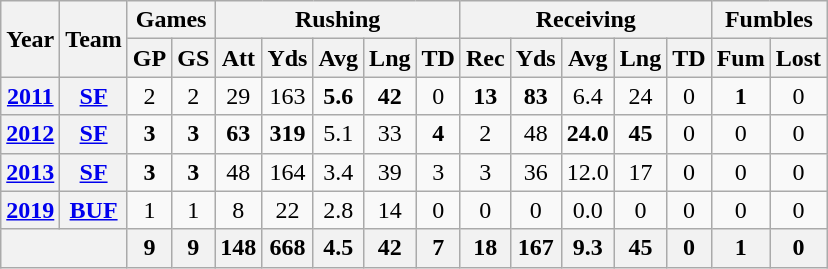<table class="wikitable" style="text-align:center;">
<tr>
<th rowspan="2">Year</th>
<th rowspan="2">Team</th>
<th colspan="2">Games</th>
<th colspan="5">Rushing</th>
<th colspan="5">Receiving</th>
<th colspan="2">Fumbles</th>
</tr>
<tr>
<th>GP</th>
<th>GS</th>
<th>Att</th>
<th>Yds</th>
<th>Avg</th>
<th>Lng</th>
<th>TD</th>
<th>Rec</th>
<th>Yds</th>
<th>Avg</th>
<th>Lng</th>
<th>TD</th>
<th>Fum</th>
<th>Lost</th>
</tr>
<tr>
<th><a href='#'>2011</a></th>
<th><a href='#'>SF</a></th>
<td>2</td>
<td>2</td>
<td>29</td>
<td>163</td>
<td><strong>5.6</strong></td>
<td><strong>42</strong></td>
<td>0</td>
<td><strong>13</strong></td>
<td><strong>83</strong></td>
<td>6.4</td>
<td>24</td>
<td>0</td>
<td><strong>1</strong></td>
<td>0</td>
</tr>
<tr>
<th><a href='#'>2012</a></th>
<th><a href='#'>SF</a></th>
<td><strong>3</strong></td>
<td><strong>3</strong></td>
<td><strong>63</strong></td>
<td><strong>319</strong></td>
<td>5.1</td>
<td>33</td>
<td><strong>4</strong></td>
<td>2</td>
<td>48</td>
<td><strong>24.0</strong></td>
<td><strong>45</strong></td>
<td>0</td>
<td>0</td>
<td>0</td>
</tr>
<tr>
<th><a href='#'>2013</a></th>
<th><a href='#'>SF</a></th>
<td><strong>3</strong></td>
<td><strong>3</strong></td>
<td>48</td>
<td>164</td>
<td>3.4</td>
<td>39</td>
<td>3</td>
<td>3</td>
<td>36</td>
<td>12.0</td>
<td>17</td>
<td>0</td>
<td>0</td>
<td>0</td>
</tr>
<tr>
<th><a href='#'>2019</a></th>
<th><a href='#'>BUF</a></th>
<td>1</td>
<td>1</td>
<td>8</td>
<td>22</td>
<td>2.8</td>
<td>14</td>
<td>0</td>
<td>0</td>
<td>0</td>
<td>0.0</td>
<td>0</td>
<td>0</td>
<td>0</td>
<td>0</td>
</tr>
<tr>
<th colspan="2"></th>
<th>9</th>
<th>9</th>
<th>148</th>
<th>668</th>
<th>4.5</th>
<th>42</th>
<th>7</th>
<th>18</th>
<th>167</th>
<th>9.3</th>
<th>45</th>
<th>0</th>
<th>1</th>
<th>0</th>
</tr>
</table>
